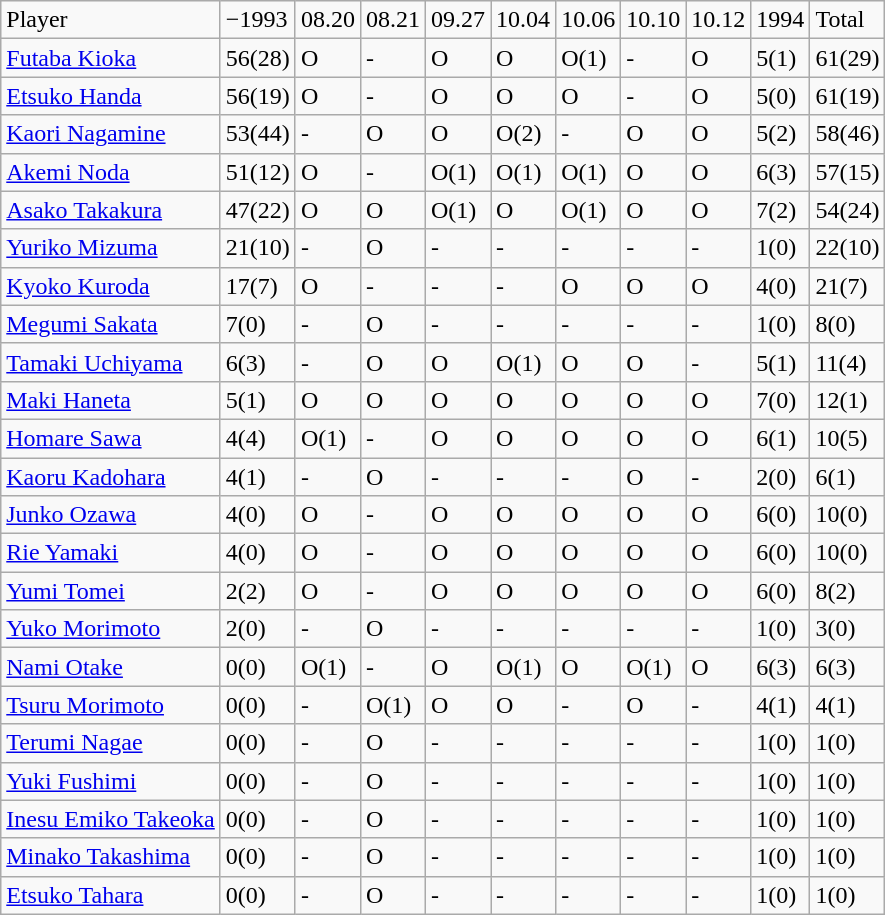<table class="wikitable" style="text-align:left;">
<tr>
<td>Player</td>
<td>−1993</td>
<td>08.20</td>
<td>08.21</td>
<td>09.27</td>
<td>10.04</td>
<td>10.06</td>
<td>10.10</td>
<td>10.12</td>
<td>1994</td>
<td>Total</td>
</tr>
<tr>
<td><a href='#'>Futaba Kioka</a></td>
<td>56(28)</td>
<td>O</td>
<td>-</td>
<td>O</td>
<td>O</td>
<td>O(1)</td>
<td>-</td>
<td>O</td>
<td>5(1)</td>
<td>61(29)</td>
</tr>
<tr>
<td><a href='#'>Etsuko Handa</a></td>
<td>56(19)</td>
<td>O</td>
<td>-</td>
<td>O</td>
<td>O</td>
<td>O</td>
<td>-</td>
<td>O</td>
<td>5(0)</td>
<td>61(19)</td>
</tr>
<tr>
<td><a href='#'>Kaori Nagamine</a></td>
<td>53(44)</td>
<td>-</td>
<td>O</td>
<td>O</td>
<td>O(2)</td>
<td>-</td>
<td>O</td>
<td>O</td>
<td>5(2)</td>
<td>58(46)</td>
</tr>
<tr>
<td><a href='#'>Akemi Noda</a></td>
<td>51(12)</td>
<td>O</td>
<td>-</td>
<td>O(1)</td>
<td>O(1)</td>
<td>O(1)</td>
<td>O</td>
<td>O</td>
<td>6(3)</td>
<td>57(15)</td>
</tr>
<tr>
<td><a href='#'>Asako Takakura</a></td>
<td>47(22)</td>
<td>O</td>
<td>O</td>
<td>O(1)</td>
<td>O</td>
<td>O(1)</td>
<td>O</td>
<td>O</td>
<td>7(2)</td>
<td>54(24)</td>
</tr>
<tr>
<td><a href='#'>Yuriko Mizuma</a></td>
<td>21(10)</td>
<td>-</td>
<td>O</td>
<td>-</td>
<td>-</td>
<td>-</td>
<td>-</td>
<td>-</td>
<td>1(0)</td>
<td>22(10)</td>
</tr>
<tr>
<td><a href='#'>Kyoko Kuroda</a></td>
<td>17(7)</td>
<td>O</td>
<td>-</td>
<td>-</td>
<td>-</td>
<td>O</td>
<td>O</td>
<td>O</td>
<td>4(0)</td>
<td>21(7)</td>
</tr>
<tr>
<td><a href='#'>Megumi Sakata</a></td>
<td>7(0)</td>
<td>-</td>
<td>O</td>
<td>-</td>
<td>-</td>
<td>-</td>
<td>-</td>
<td>-</td>
<td>1(0)</td>
<td>8(0)</td>
</tr>
<tr>
<td><a href='#'>Tamaki Uchiyama</a></td>
<td>6(3)</td>
<td>-</td>
<td>O</td>
<td>O</td>
<td>O(1)</td>
<td>O</td>
<td>O</td>
<td>-</td>
<td>5(1)</td>
<td>11(4)</td>
</tr>
<tr>
<td><a href='#'>Maki Haneta</a></td>
<td>5(1)</td>
<td>O</td>
<td>O</td>
<td>O</td>
<td>O</td>
<td>O</td>
<td>O</td>
<td>O</td>
<td>7(0)</td>
<td>12(1)</td>
</tr>
<tr>
<td><a href='#'>Homare Sawa</a></td>
<td>4(4)</td>
<td>O(1)</td>
<td>-</td>
<td>O</td>
<td>O</td>
<td>O</td>
<td>O</td>
<td>O</td>
<td>6(1)</td>
<td>10(5)</td>
</tr>
<tr>
<td><a href='#'>Kaoru Kadohara</a></td>
<td>4(1)</td>
<td>-</td>
<td>O</td>
<td>-</td>
<td>-</td>
<td>-</td>
<td>O</td>
<td>-</td>
<td>2(0)</td>
<td>6(1)</td>
</tr>
<tr>
<td><a href='#'>Junko Ozawa</a></td>
<td>4(0)</td>
<td>O</td>
<td>-</td>
<td>O</td>
<td>O</td>
<td>O</td>
<td>O</td>
<td>O</td>
<td>6(0)</td>
<td>10(0)</td>
</tr>
<tr>
<td><a href='#'>Rie Yamaki</a></td>
<td>4(0)</td>
<td>O</td>
<td>-</td>
<td>O</td>
<td>O</td>
<td>O</td>
<td>O</td>
<td>O</td>
<td>6(0)</td>
<td>10(0)</td>
</tr>
<tr>
<td><a href='#'>Yumi Tomei</a></td>
<td>2(2)</td>
<td>O</td>
<td>-</td>
<td>O</td>
<td>O</td>
<td>O</td>
<td>O</td>
<td>O</td>
<td>6(0)</td>
<td>8(2)</td>
</tr>
<tr>
<td><a href='#'>Yuko Morimoto</a></td>
<td>2(0)</td>
<td>-</td>
<td>O</td>
<td>-</td>
<td>-</td>
<td>-</td>
<td>-</td>
<td>-</td>
<td>1(0)</td>
<td>3(0)</td>
</tr>
<tr>
<td><a href='#'>Nami Otake</a></td>
<td>0(0)</td>
<td>O(1)</td>
<td>-</td>
<td>O</td>
<td>O(1)</td>
<td>O</td>
<td>O(1)</td>
<td>O</td>
<td>6(3)</td>
<td>6(3)</td>
</tr>
<tr>
<td><a href='#'>Tsuru Morimoto</a></td>
<td>0(0)</td>
<td>-</td>
<td>O(1)</td>
<td>O</td>
<td>O</td>
<td>-</td>
<td>O</td>
<td>-</td>
<td>4(1)</td>
<td>4(1)</td>
</tr>
<tr>
<td><a href='#'>Terumi Nagae</a></td>
<td>0(0)</td>
<td>-</td>
<td>O</td>
<td>-</td>
<td>-</td>
<td>-</td>
<td>-</td>
<td>-</td>
<td>1(0)</td>
<td>1(0)</td>
</tr>
<tr>
<td><a href='#'>Yuki Fushimi</a></td>
<td>0(0)</td>
<td>-</td>
<td>O</td>
<td>-</td>
<td>-</td>
<td>-</td>
<td>-</td>
<td>-</td>
<td>1(0)</td>
<td>1(0)</td>
</tr>
<tr>
<td><a href='#'>Inesu Emiko Takeoka</a></td>
<td>0(0)</td>
<td>-</td>
<td>O</td>
<td>-</td>
<td>-</td>
<td>-</td>
<td>-</td>
<td>-</td>
<td>1(0)</td>
<td>1(0)</td>
</tr>
<tr>
<td><a href='#'>Minako Takashima</a></td>
<td>0(0)</td>
<td>-</td>
<td>O</td>
<td>-</td>
<td>-</td>
<td>-</td>
<td>-</td>
<td>-</td>
<td>1(0)</td>
<td>1(0)</td>
</tr>
<tr>
<td><a href='#'>Etsuko Tahara</a></td>
<td>0(0)</td>
<td>-</td>
<td>O</td>
<td>-</td>
<td>-</td>
<td>-</td>
<td>-</td>
<td>-</td>
<td>1(0)</td>
<td>1(0)</td>
</tr>
</table>
